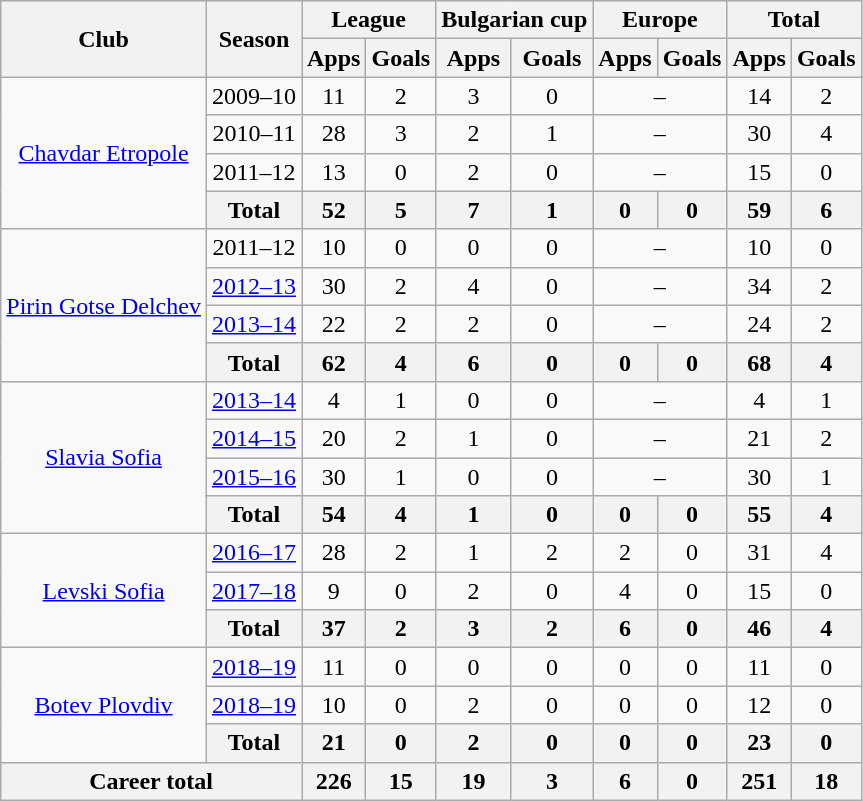<table class="wikitable" style="text-align:center">
<tr>
<th rowspan="2">Club</th>
<th rowspan="2">Season</th>
<th colspan="2">League</th>
<th colspan="2">Bulgarian cup</th>
<th colspan="2">Europe</th>
<th colspan="2">Total</th>
</tr>
<tr>
<th>Apps</th>
<th>Goals</th>
<th>Apps</th>
<th>Goals</th>
<th>Apps</th>
<th>Goals</th>
<th>Apps</th>
<th>Goals</th>
</tr>
<tr>
<td rowspan="4"><a href='#'>Chavdar Etropole</a></td>
<td>2009–10</td>
<td>11</td>
<td>2</td>
<td>3</td>
<td>0</td>
<td colspan="2">–</td>
<td>14</td>
<td>2</td>
</tr>
<tr>
<td>2010–11</td>
<td>28</td>
<td>3</td>
<td>2</td>
<td>1</td>
<td colspan="2">–</td>
<td>30</td>
<td>4</td>
</tr>
<tr>
<td>2011–12</td>
<td>13</td>
<td>0</td>
<td>2</td>
<td>0</td>
<td colspan="2">–</td>
<td>15</td>
<td>0</td>
</tr>
<tr>
<th colspan="1">Total</th>
<th>52</th>
<th>5</th>
<th>7</th>
<th>1</th>
<th>0</th>
<th>0</th>
<th>59</th>
<th>6</th>
</tr>
<tr>
<td rowspan="4"><a href='#'>Pirin Gotse Delchev</a></td>
<td>2011–12</td>
<td>10</td>
<td>0</td>
<td>0</td>
<td>0</td>
<td colspan="2">–</td>
<td>10</td>
<td>0</td>
</tr>
<tr>
<td><a href='#'>2012–13</a></td>
<td>30</td>
<td>2</td>
<td>4</td>
<td>0</td>
<td colspan="2">–</td>
<td>34</td>
<td>2</td>
</tr>
<tr>
<td><a href='#'>2013–14</a></td>
<td>22</td>
<td>2</td>
<td>2</td>
<td>0</td>
<td colspan="2">–</td>
<td>24</td>
<td>2</td>
</tr>
<tr>
<th colspan="1">Total</th>
<th>62</th>
<th>4</th>
<th>6</th>
<th>0</th>
<th>0</th>
<th>0</th>
<th>68</th>
<th>4</th>
</tr>
<tr>
<td rowspan="4"><a href='#'>Slavia Sofia</a></td>
<td><a href='#'>2013–14</a></td>
<td>4</td>
<td>1</td>
<td>0</td>
<td>0</td>
<td colspan="2">–</td>
<td>4</td>
<td>1</td>
</tr>
<tr>
<td><a href='#'>2014–15</a></td>
<td>20</td>
<td>2</td>
<td>1</td>
<td>0</td>
<td colspan="2">–</td>
<td>21</td>
<td>2</td>
</tr>
<tr>
<td><a href='#'>2015–16</a></td>
<td>30</td>
<td>1</td>
<td>0</td>
<td>0</td>
<td colspan="2">–</td>
<td>30</td>
<td>1</td>
</tr>
<tr>
<th colspan="1">Total</th>
<th>54</th>
<th>4</th>
<th>1</th>
<th>0</th>
<th>0</th>
<th>0</th>
<th>55</th>
<th>4</th>
</tr>
<tr>
<td rowspan="3"><a href='#'>Levski Sofia</a></td>
<td><a href='#'>2016–17</a></td>
<td>28</td>
<td>2</td>
<td>1</td>
<td>2</td>
<td>2</td>
<td>0</td>
<td>31</td>
<td>4</td>
</tr>
<tr>
<td><a href='#'>2017–18</a></td>
<td>9</td>
<td>0</td>
<td>2</td>
<td>0</td>
<td>4</td>
<td>0</td>
<td>15</td>
<td>0</td>
</tr>
<tr>
<th colspan="1">Total</th>
<th>37</th>
<th>2</th>
<th>3</th>
<th>2</th>
<th>6</th>
<th>0</th>
<th>46</th>
<th>4</th>
</tr>
<tr>
<td rowspan="3"><a href='#'>Botev Plovdiv</a></td>
<td><a href='#'>2018–19</a></td>
<td>11</td>
<td>0</td>
<td>0</td>
<td>0</td>
<td>0</td>
<td>0</td>
<td>11</td>
<td>0</td>
</tr>
<tr>
<td><a href='#'>2018–19</a></td>
<td>10</td>
<td>0</td>
<td>2</td>
<td>0</td>
<td>0</td>
<td>0</td>
<td>12</td>
<td>0</td>
</tr>
<tr>
<th colspan="1">Total</th>
<th>21</th>
<th>0</th>
<th>2</th>
<th>0</th>
<th>0</th>
<th>0</th>
<th>23</th>
<th>0</th>
</tr>
<tr>
<th colspan="2">Career total</th>
<th>226</th>
<th>15</th>
<th>19</th>
<th>3</th>
<th>6</th>
<th>0</th>
<th>251</th>
<th>18</th>
</tr>
</table>
